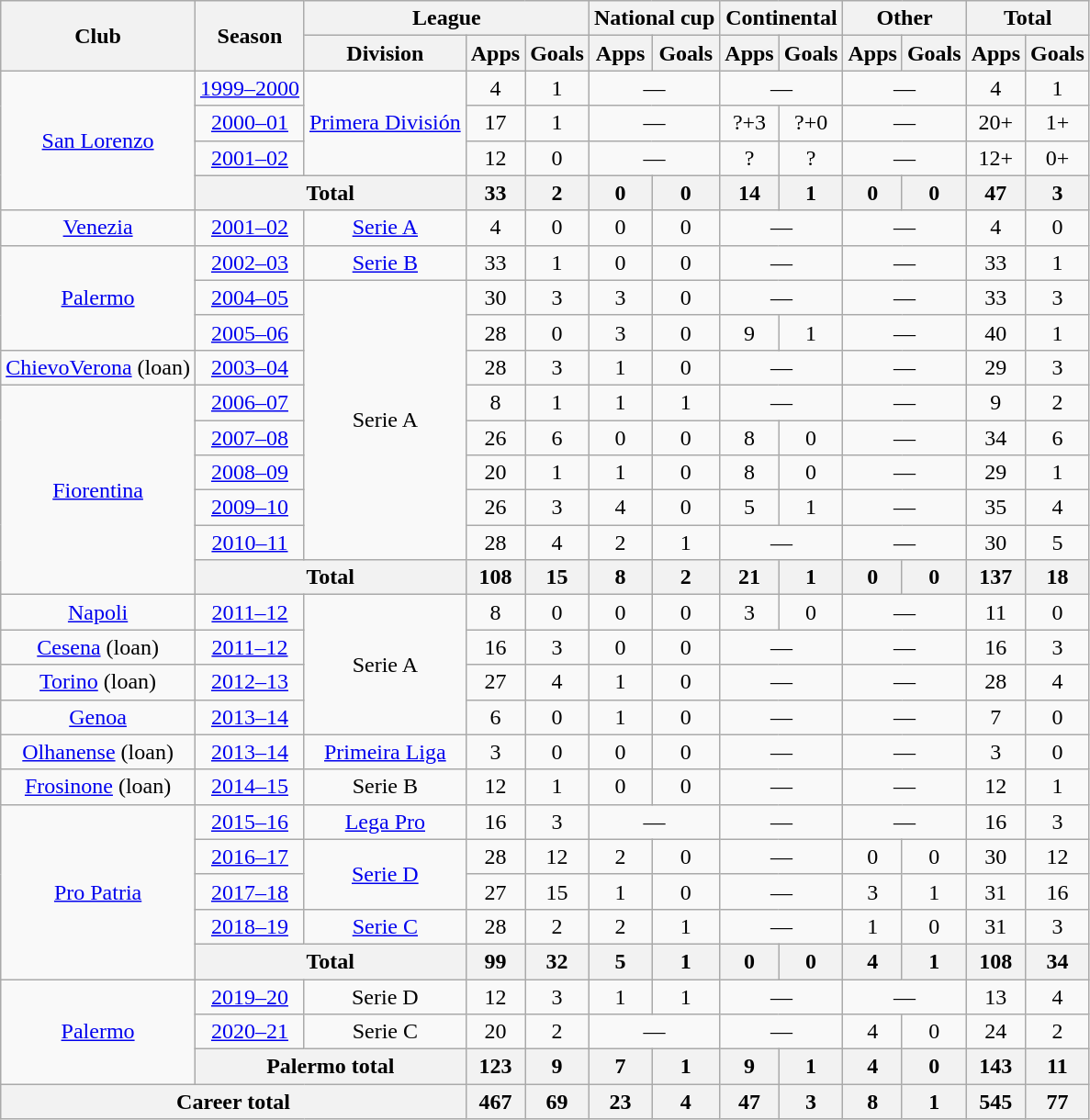<table class="wikitable" style="text-align: center;">
<tr>
<th rowspan="2">Club</th>
<th rowspan="2">Season</th>
<th colspan="3">League</th>
<th colspan="2">National cup</th>
<th colspan="2">Continental</th>
<th colspan="2">Other</th>
<th colspan="2">Total</th>
</tr>
<tr>
<th>Division</th>
<th>Apps</th>
<th>Goals</th>
<th>Apps</th>
<th>Goals</th>
<th>Apps</th>
<th>Goals</th>
<th>Apps</th>
<th>Goals</th>
<th>Apps</th>
<th>Goals</th>
</tr>
<tr>
<td rowspan="4"><a href='#'>San Lorenzo</a></td>
<td><a href='#'>1999–2000</a></td>
<td rowspan="3"><a href='#'>Primera División</a></td>
<td>4</td>
<td>1</td>
<td colspan="2">—</td>
<td colspan="2">—</td>
<td colspan="2">—</td>
<td>4</td>
<td>1</td>
</tr>
<tr>
<td><a href='#'>2000–01</a></td>
<td>17</td>
<td>1</td>
<td colspan="2">—</td>
<td>?+3</td>
<td>?+0</td>
<td colspan="2">—</td>
<td>20+</td>
<td>1+</td>
</tr>
<tr>
<td><a href='#'>2001–02</a></td>
<td>12</td>
<td>0</td>
<td colspan="2">—</td>
<td>?</td>
<td>?</td>
<td colspan="2">—</td>
<td>12+</td>
<td>0+</td>
</tr>
<tr>
<th colspan="2">Total</th>
<th>33</th>
<th>2</th>
<th>0</th>
<th>0</th>
<th>14</th>
<th>1</th>
<th>0</th>
<th>0</th>
<th>47</th>
<th>3</th>
</tr>
<tr>
<td><a href='#'>Venezia</a></td>
<td><a href='#'>2001–02</a></td>
<td><a href='#'>Serie A</a></td>
<td>4</td>
<td>0</td>
<td>0</td>
<td>0</td>
<td colspan="2">—</td>
<td colspan="2">—</td>
<td>4</td>
<td>0</td>
</tr>
<tr>
<td rowspan="3"><a href='#'>Palermo</a></td>
<td><a href='#'>2002–03</a></td>
<td><a href='#'>Serie B</a></td>
<td>33</td>
<td>1</td>
<td>0</td>
<td>0</td>
<td colspan="2">—</td>
<td colspan="2">—</td>
<td>33</td>
<td>1</td>
</tr>
<tr>
<td><a href='#'>2004–05</a></td>
<td rowspan="8">Serie A</td>
<td>30</td>
<td>3</td>
<td>3</td>
<td>0</td>
<td colspan="2">—</td>
<td colspan="2">—</td>
<td>33</td>
<td>3</td>
</tr>
<tr>
<td><a href='#'>2005–06</a></td>
<td>28</td>
<td>0</td>
<td>3</td>
<td>0</td>
<td>9</td>
<td>1</td>
<td colspan="2">—</td>
<td>40</td>
<td>1</td>
</tr>
<tr>
<td><a href='#'>ChievoVerona</a> (loan)</td>
<td><a href='#'>2003–04</a></td>
<td>28</td>
<td>3</td>
<td>1</td>
<td>0</td>
<td colspan="2">—</td>
<td colspan="2">—</td>
<td>29</td>
<td>3</td>
</tr>
<tr>
<td rowspan="6"><a href='#'>Fiorentina</a></td>
<td><a href='#'>2006–07</a></td>
<td>8</td>
<td>1</td>
<td>1</td>
<td>1</td>
<td colspan="2">—</td>
<td colspan="2">—</td>
<td>9</td>
<td>2</td>
</tr>
<tr>
<td><a href='#'>2007–08</a></td>
<td>26</td>
<td>6</td>
<td>0</td>
<td>0</td>
<td>8</td>
<td>0</td>
<td colspan="2">—</td>
<td>34</td>
<td>6</td>
</tr>
<tr>
<td><a href='#'>2008–09</a></td>
<td>20</td>
<td>1</td>
<td>1</td>
<td>0</td>
<td>8</td>
<td>0</td>
<td colspan="2">—</td>
<td>29</td>
<td>1</td>
</tr>
<tr>
<td><a href='#'>2009–10</a></td>
<td>26</td>
<td>3</td>
<td>4</td>
<td>0</td>
<td>5</td>
<td>1</td>
<td colspan="2">—</td>
<td>35</td>
<td>4</td>
</tr>
<tr>
<td><a href='#'>2010–11</a></td>
<td>28</td>
<td>4</td>
<td>2</td>
<td>1</td>
<td colspan="2">—</td>
<td colspan="2">—</td>
<td>30</td>
<td>5</td>
</tr>
<tr>
<th colspan="2">Total</th>
<th>108</th>
<th>15</th>
<th>8</th>
<th>2</th>
<th>21</th>
<th>1</th>
<th>0</th>
<th>0</th>
<th>137</th>
<th>18</th>
</tr>
<tr>
<td><a href='#'>Napoli</a></td>
<td><a href='#'>2011–12</a></td>
<td rowspan="4">Serie A</td>
<td>8</td>
<td>0</td>
<td>0</td>
<td>0</td>
<td>3</td>
<td>0</td>
<td colspan="2">—</td>
<td>11</td>
<td>0</td>
</tr>
<tr>
<td><a href='#'>Cesena</a> (loan)</td>
<td><a href='#'>2011–12</a></td>
<td>16</td>
<td>3</td>
<td>0</td>
<td>0</td>
<td colspan="2">—</td>
<td colspan="2">—</td>
<td>16</td>
<td>3</td>
</tr>
<tr>
<td><a href='#'>Torino</a> (loan)</td>
<td><a href='#'>2012–13</a></td>
<td>27</td>
<td>4</td>
<td>1</td>
<td>0</td>
<td colspan="2">—</td>
<td colspan="2">—</td>
<td>28</td>
<td>4</td>
</tr>
<tr>
<td><a href='#'>Genoa</a></td>
<td><a href='#'>2013–14</a></td>
<td>6</td>
<td>0</td>
<td>1</td>
<td>0</td>
<td colspan="2">—</td>
<td colspan="2">—</td>
<td>7</td>
<td>0</td>
</tr>
<tr>
<td><a href='#'>Olhanense</a> (loan)</td>
<td><a href='#'>2013–14</a></td>
<td><a href='#'>Primeira Liga</a></td>
<td>3</td>
<td>0</td>
<td>0</td>
<td>0</td>
<td colspan="2">—</td>
<td colspan="2">—</td>
<td>3</td>
<td>0</td>
</tr>
<tr>
<td><a href='#'>Frosinone</a> (loan)</td>
<td><a href='#'>2014–15</a></td>
<td>Serie B</td>
<td>12</td>
<td>1</td>
<td>0</td>
<td>0</td>
<td colspan="2">—</td>
<td colspan="2">—</td>
<td>12</td>
<td>1</td>
</tr>
<tr>
<td rowspan="5"><a href='#'>Pro Patria</a></td>
<td><a href='#'>2015–16</a></td>
<td><a href='#'>Lega Pro</a></td>
<td>16</td>
<td>3</td>
<td colspan="2">—</td>
<td colspan="2">—</td>
<td colspan="2">—</td>
<td>16</td>
<td>3</td>
</tr>
<tr>
<td><a href='#'>2016–17</a></td>
<td rowspan="2"><a href='#'>Serie D</a></td>
<td>28</td>
<td>12</td>
<td>2</td>
<td>0</td>
<td colspan="2">—</td>
<td>0</td>
<td>0</td>
<td>30</td>
<td>12</td>
</tr>
<tr>
<td><a href='#'>2017–18</a></td>
<td>27</td>
<td>15</td>
<td>1</td>
<td>0</td>
<td colspan="2">—</td>
<td>3</td>
<td>1</td>
<td>31</td>
<td>16</td>
</tr>
<tr>
<td><a href='#'>2018–19</a></td>
<td><a href='#'>Serie C</a></td>
<td>28</td>
<td>2</td>
<td>2</td>
<td>1</td>
<td colspan="2">—</td>
<td>1</td>
<td>0</td>
<td>31</td>
<td>3</td>
</tr>
<tr>
<th colspan="2">Total</th>
<th>99</th>
<th>32</th>
<th>5</th>
<th>1</th>
<th>0</th>
<th>0</th>
<th>4</th>
<th>1</th>
<th>108</th>
<th>34</th>
</tr>
<tr>
<td rowspan="3"><a href='#'>Palermo</a></td>
<td><a href='#'>2019–20</a></td>
<td>Serie D</td>
<td>12</td>
<td>3</td>
<td>1</td>
<td>1</td>
<td colspan="2">—</td>
<td colspan="2">—</td>
<td>13</td>
<td>4</td>
</tr>
<tr>
<td><a href='#'>2020–21</a></td>
<td>Serie C</td>
<td>20</td>
<td>2</td>
<td colspan="2">—</td>
<td colspan="2">—</td>
<td>4</td>
<td>0</td>
<td>24</td>
<td>2</td>
</tr>
<tr>
<th colspan="2">Palermo total</th>
<th>123</th>
<th>9</th>
<th>7</th>
<th>1</th>
<th>9</th>
<th>1</th>
<th>4</th>
<th>0</th>
<th>143</th>
<th>11</th>
</tr>
<tr>
<th colspan="3">Career total</th>
<th>467</th>
<th>69</th>
<th>23</th>
<th>4</th>
<th>47</th>
<th>3</th>
<th>8</th>
<th>1</th>
<th>545</th>
<th>77</th>
</tr>
</table>
